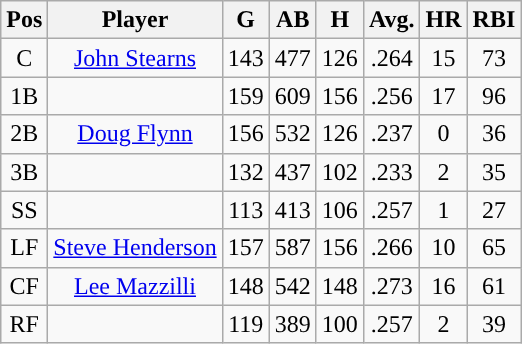<table class="wikitable sortable">
<tr>
<th>Pos</th>
<th>Player</th>
<th>G</th>
<th>AB</th>
<th>H</th>
<th>Avg.</th>
<th>HR</th>
<th>RBI</th>
</tr>
<tr style="text-align:center;">
<td>C</td>
<td><a href='#'>John Stearns</a></td>
<td>143</td>
<td>477</td>
<td>126</td>
<td>.264</td>
<td>15</td>
<td>73</td>
</tr>
<tr align=center>
<td>1B</td>
<td></td>
<td>159</td>
<td>609</td>
<td>156</td>
<td>.256</td>
<td>17</td>
<td>96</td>
</tr>
<tr style="text-align:center;">
<td>2B</td>
<td><a href='#'>Doug Flynn</a></td>
<td>156</td>
<td>532</td>
<td>126</td>
<td>.237</td>
<td>0</td>
<td>36</td>
</tr>
<tr align=center>
<td>3B</td>
<td></td>
<td>132</td>
<td>437</td>
<td>102</td>
<td>.233</td>
<td>2</td>
<td>35</td>
</tr>
<tr style="text-align:center;">
<td>SS</td>
<td></td>
<td>113</td>
<td>413</td>
<td>106</td>
<td>.257</td>
<td>1</td>
<td>27</td>
</tr>
<tr style="text-align:center;">
<td>LF</td>
<td><a href='#'>Steve Henderson</a></td>
<td>157</td>
<td>587</td>
<td>156</td>
<td>.266</td>
<td>10</td>
<td>65</td>
</tr>
<tr align=center>
<td>CF</td>
<td><a href='#'>Lee Mazzilli</a></td>
<td>148</td>
<td>542</td>
<td>148</td>
<td>.273</td>
<td>16</td>
<td>61</td>
</tr>
<tr align=center>
<td>RF</td>
<td></td>
<td>119</td>
<td>389</td>
<td>100</td>
<td>.257</td>
<td>2</td>
<td>39</td>
</tr>
</table>
